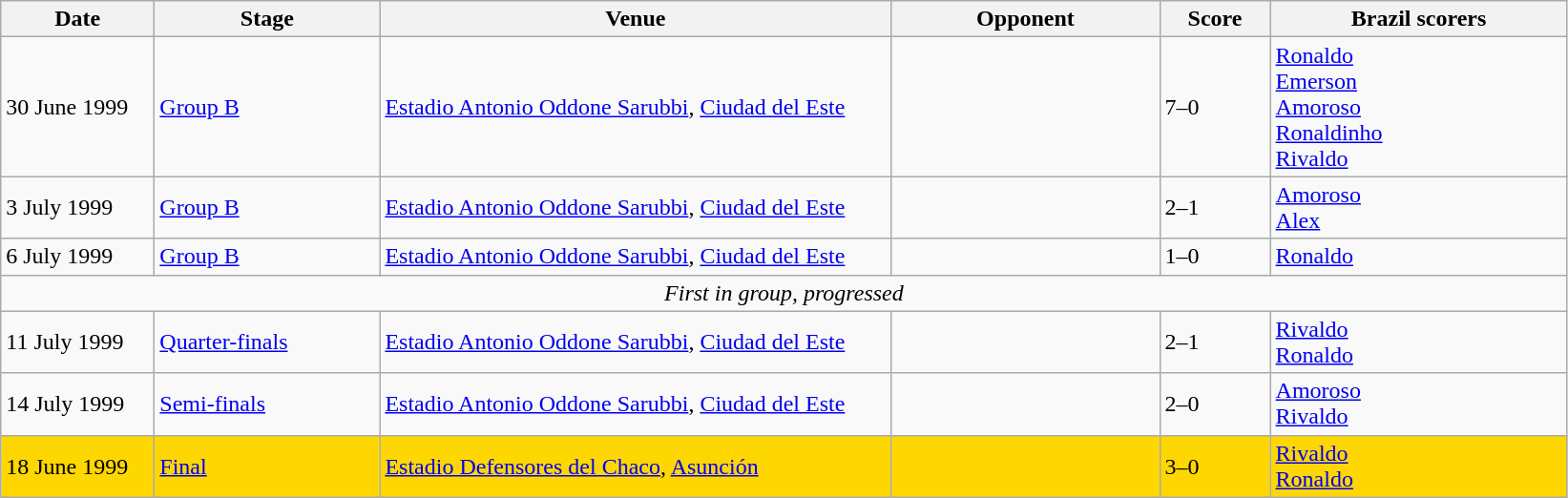<table class="wikitable">
<tr>
<th width=100px>Date</th>
<th width=150px>Stage</th>
<th width=350px>Venue</th>
<th width=180px>Opponent</th>
<th width=70px>Score</th>
<th width=200px>Brazil scorers</th>
</tr>
<tr>
<td>30 June 1999</td>
<td><a href='#'>Group B</a></td>
<td><a href='#'>Estadio Antonio Oddone Sarubbi</a>, <a href='#'>Ciudad del Este</a></td>
<td></td>
<td>7–0</td>
<td><a href='#'>Ronaldo</a>  <br> <a href='#'>Emerson</a>  <br> <a href='#'>Amoroso</a>  <br> <a href='#'>Ronaldinho</a>  <br> <a href='#'>Rivaldo</a> </td>
</tr>
<tr>
<td>3 July 1999</td>
<td><a href='#'>Group B</a></td>
<td><a href='#'>Estadio Antonio Oddone Sarubbi</a>, <a href='#'>Ciudad del Este</a></td>
<td></td>
<td>2–1</td>
<td><a href='#'>Amoroso</a>  <br> <a href='#'>Alex</a> </td>
</tr>
<tr>
<td>6 July 1999</td>
<td><a href='#'>Group B</a></td>
<td><a href='#'>Estadio Antonio Oddone Sarubbi</a>, <a href='#'>Ciudad del Este</a></td>
<td></td>
<td>1–0</td>
<td><a href='#'>Ronaldo</a> </td>
</tr>
<tr>
<td colspan="6" style="text-align:center;"><em>First in group, progressed</em></td>
</tr>
<tr>
<td>11 July 1999</td>
<td><a href='#'>Quarter-finals</a></td>
<td><a href='#'>Estadio Antonio Oddone Sarubbi</a>, <a href='#'>Ciudad del Este</a></td>
<td></td>
<td>2–1</td>
<td><a href='#'>Rivaldo</a>  <br> <a href='#'>Ronaldo</a> </td>
</tr>
<tr>
<td>14 July 1999</td>
<td><a href='#'>Semi-finals</a></td>
<td><a href='#'>Estadio Antonio Oddone Sarubbi</a>, <a href='#'>Ciudad del Este</a></td>
<td></td>
<td>2–0</td>
<td><a href='#'>Amoroso</a>  <br> <a href='#'>Rivaldo</a> </td>
</tr>
<tr style="background:gold;">
<td>18 June 1999</td>
<td><a href='#'>Final</a></td>
<td><a href='#'>Estadio Defensores del Chaco</a>, <a href='#'>Asunción</a></td>
<td></td>
<td>3–0</td>
<td><a href='#'>Rivaldo</a>  <br> <a href='#'>Ronaldo</a> </td>
</tr>
</table>
